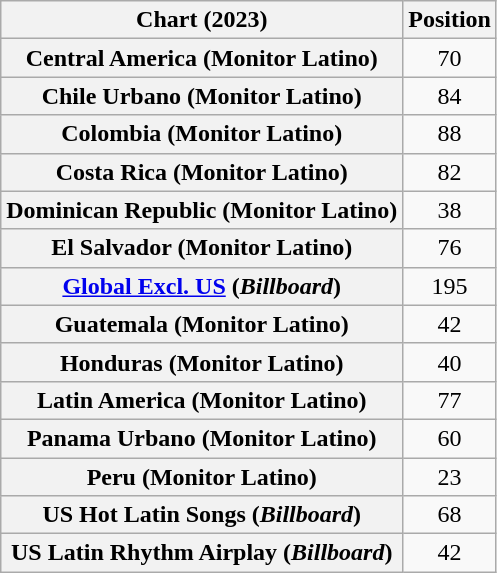<table class="wikitable sortable plainrowheaders" style="text-align:center">
<tr>
<th scope="col">Chart (2023)</th>
<th scope="col">Position</th>
</tr>
<tr>
<th scope="row">Central America (Monitor Latino)</th>
<td>70</td>
</tr>
<tr>
<th scope="row">Chile Urbano (Monitor Latino)</th>
<td>84</td>
</tr>
<tr>
<th scope="row">Colombia (Monitor Latino)</th>
<td>88</td>
</tr>
<tr>
<th scope="row">Costa Rica (Monitor Latino)</th>
<td>82</td>
</tr>
<tr>
<th scope="row">Dominican Republic (Monitor Latino)</th>
<td>38</td>
</tr>
<tr>
<th scope="row">El Salvador (Monitor Latino)</th>
<td>76</td>
</tr>
<tr>
<th scope="row"><a href='#'>Global Excl. US</a> (<em>Billboard</em>)</th>
<td>195</td>
</tr>
<tr>
<th scope="row">Guatemala (Monitor Latino)</th>
<td>42</td>
</tr>
<tr>
<th scope="row">Honduras (Monitor Latino)</th>
<td>40</td>
</tr>
<tr>
<th scope="row">Latin America (Monitor Latino)</th>
<td>77</td>
</tr>
<tr>
<th scope="row">Panama Urbano (Monitor Latino)</th>
<td>60</td>
</tr>
<tr>
<th scope="row">Peru (Monitor Latino)</th>
<td>23</td>
</tr>
<tr>
<th scope="row">US Hot Latin Songs (<em>Billboard</em>)</th>
<td>68</td>
</tr>
<tr>
<th scope="row">US Latin Rhythm Airplay (<em>Billboard</em>)</th>
<td>42</td>
</tr>
</table>
